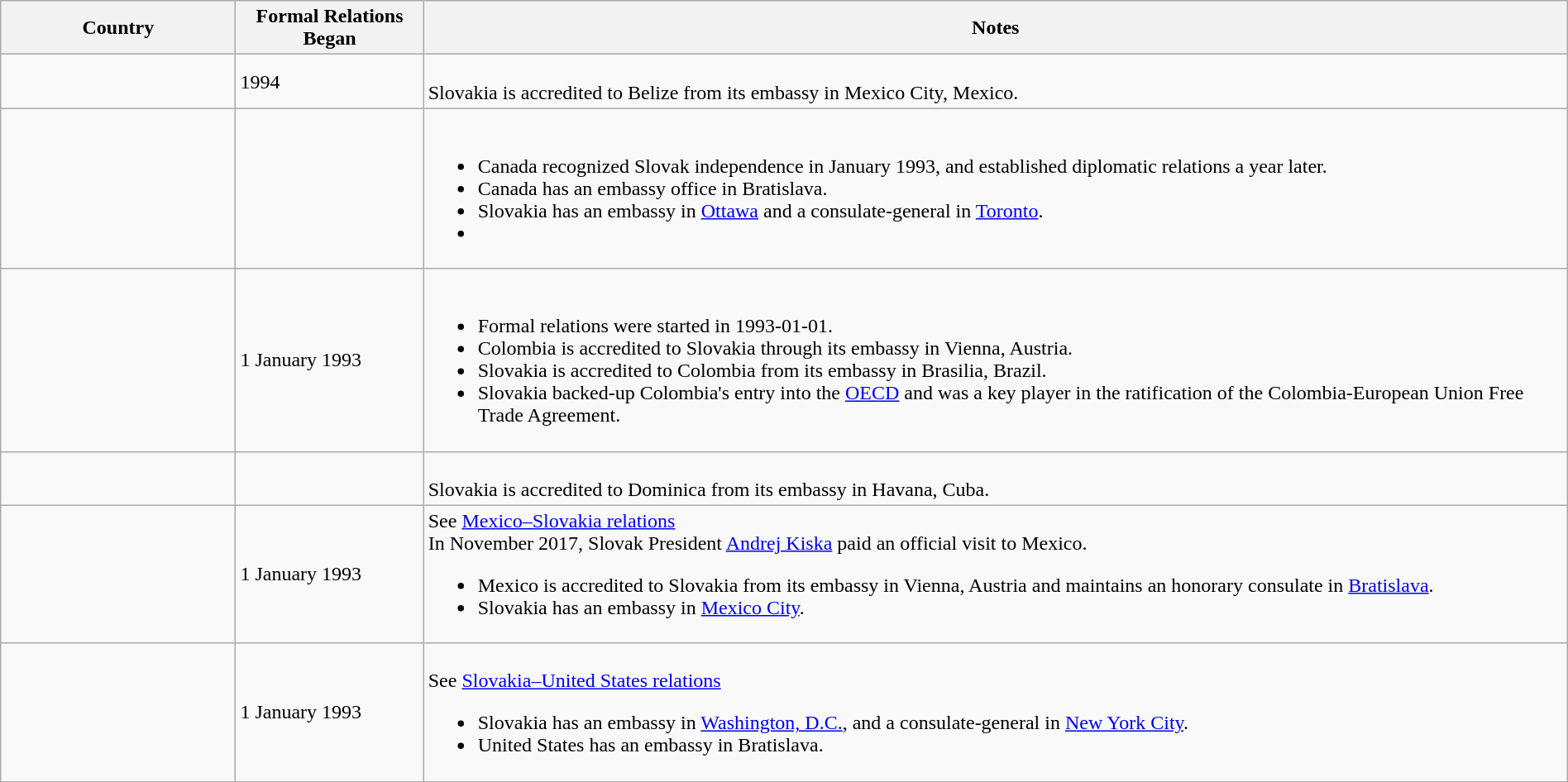<table class="wikitable sortable" border="1" style="width:100%; margin:auto;">
<tr>
<th width="15%">Country</th>
<th width="12%">Formal Relations Began</th>
<th>Notes</th>
</tr>
<tr -valign="top">
<td></td>
<td>1994</td>
<td><br>Slovakia is accredited to Belize from its embassy in Mexico City, Mexico.</td>
</tr>
<tr valign="top">
<td></td>
<td></td>
<td><br><ul><li>Canada recognized Slovak independence in January 1993, and established diplomatic relations a year later.</li><li>Canada has an embassy office in Bratislava.</li><li>Slovakia has an embassy in <a href='#'>Ottawa</a> and a consulate-general in <a href='#'>Toronto</a>.</li><li></li></ul></td>
</tr>
<tr -valign="top">
<td></td>
<td>1 January 1993</td>
<td><br><ul><li>Formal relations were started in 1993-01-01.</li><li>Colombia is accredited to Slovakia through its embassy in Vienna, Austria.</li><li>Slovakia is accredited to Colombia from its embassy in Brasilia, Brazil.</li><li>Slovakia backed-up Colombia's entry into the <a href='#'>OECD</a> and was a key player in the ratification of the Colombia-European Union Free Trade Agreement.</li></ul></td>
</tr>
<tr -valign="top">
<td></td>
<td></td>
<td><br>Slovakia is accredited to Dominica from its embassy in Havana, Cuba.</td>
</tr>
<tr -valign="top">
<td></td>
<td>1 January 1993</td>
<td>See <a href='#'>Mexico–Slovakia relations</a><br>In November 2017, Slovak President <a href='#'>Andrej Kiska</a> paid an official visit to Mexico.<ul><li>Mexico is accredited to Slovakia from its embassy in Vienna, Austria and maintains an honorary consulate in <a href='#'>Bratislava</a>.</li><li>Slovakia has an embassy in <a href='#'>Mexico City</a>.</li></ul></td>
</tr>
<tr -valign="top">
<td></td>
<td>1 January 1993</td>
<td><br>See <a href='#'>Slovakia–United States relations</a><ul><li>Slovakia has an embassy in <a href='#'>Washington, D.C.</a>, and a consulate-general in <a href='#'>New York City</a>.</li><li>United States has an embassy in Bratislava.</li></ul></td>
</tr>
</table>
